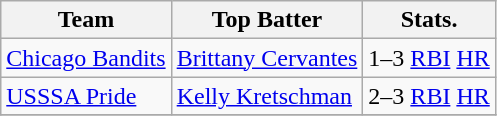<table class="wikitable">
<tr>
<th>Team</th>
<th>Top Batter</th>
<th>Stats.</th>
</tr>
<tr>
<td><a href='#'>Chicago Bandits</a></td>
<td><a href='#'>Brittany Cervantes</a></td>
<td>1–3 <a href='#'>RBI</a> <a href='#'>HR</a></td>
</tr>
<tr>
<td><a href='#'>USSSA Pride</a></td>
<td><a href='#'>Kelly Kretschman</a></td>
<td>2–3 <a href='#'>RBI</a> <a href='#'>HR</a></td>
</tr>
<tr>
</tr>
</table>
